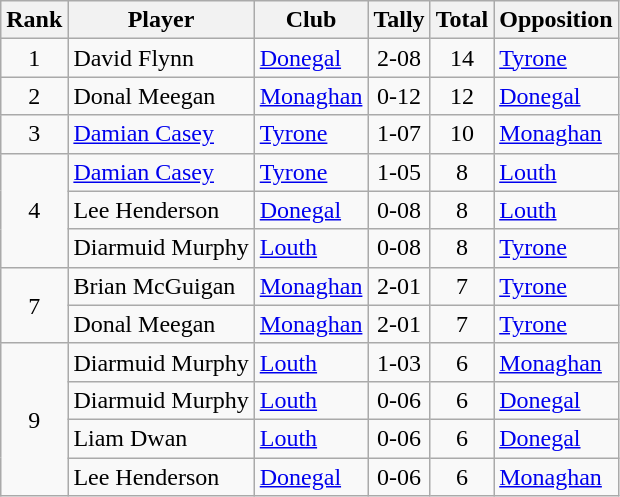<table class="wikitable">
<tr>
<th>Rank</th>
<th>Player</th>
<th>Club</th>
<th>Tally</th>
<th>Total</th>
<th>Opposition</th>
</tr>
<tr>
<td rowspan=1 align=center>1</td>
<td>David Flynn</td>
<td><a href='#'>Donegal</a></td>
<td align=center>2-08</td>
<td align=center>14</td>
<td><a href='#'>Tyrone</a></td>
</tr>
<tr>
<td rowspan=1 align=center>2</td>
<td>Donal Meegan</td>
<td><a href='#'>Monaghan</a></td>
<td align=center>0-12</td>
<td align=center>12</td>
<td><a href='#'>Donegal</a></td>
</tr>
<tr>
<td rowspan=1 align=center>3</td>
<td><a href='#'>Damian Casey</a></td>
<td><a href='#'>Tyrone</a></td>
<td align=center>1-07</td>
<td align=center>10</td>
<td><a href='#'>Monaghan</a></td>
</tr>
<tr>
<td rowspan=3 align=center>4</td>
<td><a href='#'>Damian Casey</a></td>
<td><a href='#'>Tyrone</a></td>
<td align=center>1-05</td>
<td align=center>8</td>
<td><a href='#'>Louth</a></td>
</tr>
<tr>
<td>Lee Henderson</td>
<td><a href='#'>Donegal</a></td>
<td align=center>0-08</td>
<td align=center>8</td>
<td><a href='#'>Louth</a></td>
</tr>
<tr>
<td>Diarmuid Murphy</td>
<td><a href='#'>Louth</a></td>
<td align=center>0-08</td>
<td align=center>8</td>
<td><a href='#'>Tyrone</a></td>
</tr>
<tr>
<td rowspan=2 align=center>7</td>
<td>Brian McGuigan</td>
<td><a href='#'>Monaghan</a></td>
<td align=center>2-01</td>
<td align=center>7</td>
<td><a href='#'>Tyrone</a></td>
</tr>
<tr>
<td>Donal Meegan</td>
<td><a href='#'>Monaghan</a></td>
<td align=center>2-01</td>
<td align=center>7</td>
<td><a href='#'>Tyrone</a></td>
</tr>
<tr>
<td rowspan=4 align=center>9</td>
<td>Diarmuid Murphy</td>
<td><a href='#'>Louth</a></td>
<td align=center>1-03</td>
<td align=center>6</td>
<td><a href='#'>Monaghan</a></td>
</tr>
<tr>
<td>Diarmuid Murphy</td>
<td><a href='#'>Louth</a></td>
<td align=center>0-06</td>
<td align=center>6</td>
<td><a href='#'>Donegal</a></td>
</tr>
<tr>
<td>Liam Dwan</td>
<td><a href='#'>Louth</a></td>
<td align=center>0-06</td>
<td align=center>6</td>
<td><a href='#'>Donegal</a></td>
</tr>
<tr>
<td>Lee Henderson</td>
<td><a href='#'>Donegal</a></td>
<td align=center>0-06</td>
<td align=center>6</td>
<td><a href='#'>Monaghan</a></td>
</tr>
</table>
